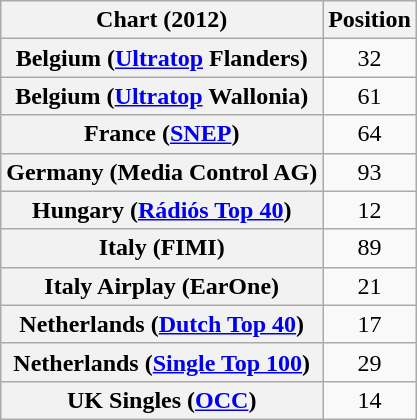<table class="wikitable plainrowheaders sortable" style="text-align:center">
<tr>
<th scope="col">Chart (2012)</th>
<th scope="col">Position</th>
</tr>
<tr>
<th scope="row">Belgium (<a href='#'>Ultratop</a> Flanders)</th>
<td style="text-align:center;">32</td>
</tr>
<tr>
<th scope="row">Belgium (<a href='#'>Ultratop</a> Wallonia)</th>
<td style="text-align:center;">61</td>
</tr>
<tr>
<th scope="row">France (<a href='#'>SNEP</a>)</th>
<td style="text-align:center;">64</td>
</tr>
<tr>
<th scope="row">Germany (Media Control AG)</th>
<td style="text-align:center;">93</td>
</tr>
<tr>
<th scope="row">Hungary (<a href='#'>Rádiós Top 40</a>)</th>
<td style="text-align:center;">12</td>
</tr>
<tr>
<th scope="row">Italy (FIMI)</th>
<td style="text-align:center;">89</td>
</tr>
<tr>
<th scope="row">Italy Airplay (EarOne)</th>
<td>21</td>
</tr>
<tr>
<th scope="row">Netherlands (<a href='#'>Dutch Top 40</a>)</th>
<td style="text-align:center;">17</td>
</tr>
<tr>
<th scope="row">Netherlands (<a href='#'>Single Top 100</a>)</th>
<td style="text-align:center;">29</td>
</tr>
<tr>
<th scope="row">UK Singles (<a href='#'>OCC</a>)</th>
<td style="text-align:center;">14</td>
</tr>
</table>
